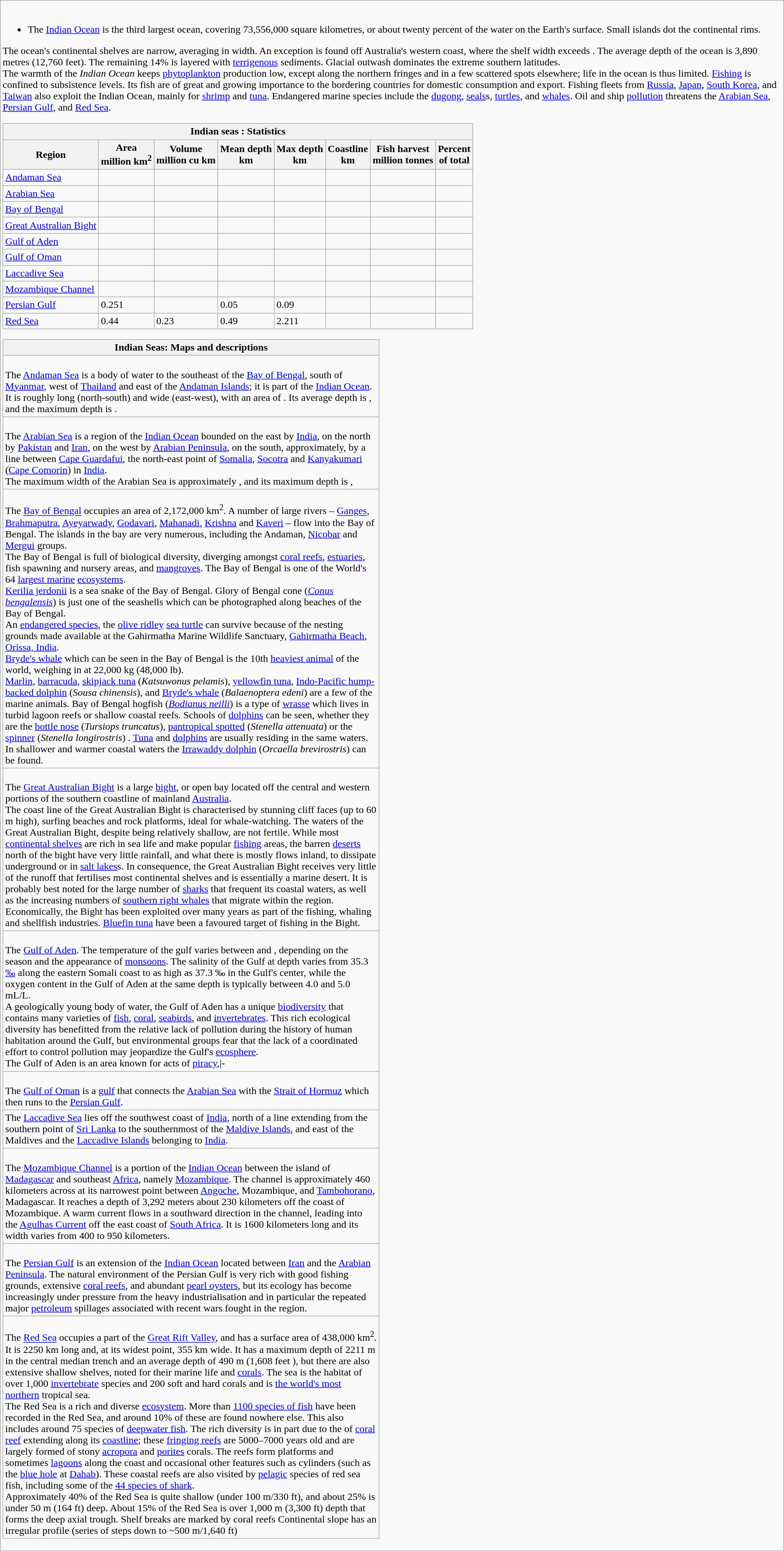<table class="wikitable">
<tr>
<td><br><ul><li>The <a href='#'>Indian Ocean</a> is the third largest ocean, covering 73,556,000 square kilometres, or about twenty percent of the water on the Earth's surface. Small islands dot the continental rims.</li></ul>The ocean's continental shelves are narrow, averaging  in width. An exception is found off Australia's western coast, where the shelf width exceeds . The average depth of the ocean is 3,890 metres (12,760 feet).  The remaining 14% is layered with <a href='#'>terrigenous</a> sediments. Glacial outwash dominates the extreme southern latitudes.<br>The warmth of the <em>Indian Ocean</em> keeps <a href='#'>phytoplankton</a> production low, except along the northern fringes and in a few scattered spots elsewhere; life in the ocean is thus limited. <a href='#'>Fishing</a> is confined to subsistence levels. Its fish are of great and growing importance to the bordering countries for domestic consumption and export. Fishing fleets from <a href='#'>Russia</a>, <a href='#'>Japan</a>, <a href='#'>South Korea</a>, and <a href='#'>Taiwan</a> also exploit the Indian Ocean, mainly for <a href='#'>shrimp</a> and <a href='#'>tuna</a>. Endangered marine species include the <a href='#'>dugong</a>, <a href='#'>seals</a>s, <a href='#'>turtles</a>, and <a href='#'>whales</a>. Oil and ship <a href='#'>pollution</a> threatens the <a href='#'>Arabian Sea</a>, <a href='#'>Persian Gulf</a>, and <a href='#'>Red Sea</a>.<table class="wikitable collapsible collapsed">
<tr>
<th colspan=8 align="center" width="560px"><strong>Indian seas : Statistics</strong></th>
</tr>
<tr>
<th>Region</th>
<th>Area<br>million km<sup>2</sup></th>
<th>Volume<br>million cu km</th>
<th>Mean depth<br>km</th>
<th>Max depth<br>km</th>
<th>Coastline<br>km</th>
<th>Fish harvest<br>million tonnes</th>
<th>Percent<br>of total</th>
</tr>
<tr>
<td><a href='#'>Andaman Sea</a></td>
<td></td>
<td></td>
<td></td>
<td></td>
<td></td>
<td></td>
<td></td>
</tr>
<tr>
<td><a href='#'>Arabian Sea</a></td>
<td></td>
<td></td>
<td></td>
<td></td>
<td></td>
<td></td>
<td></td>
</tr>
<tr>
<td><a href='#'>Bay of Bengal</a></td>
<td></td>
<td></td>
<td></td>
<td></td>
<td></td>
<td></td>
<td></td>
</tr>
<tr>
<td><a href='#'>Great Australian Bight</a></td>
<td></td>
<td></td>
<td></td>
<td></td>
<td></td>
<td></td>
<td></td>
</tr>
<tr>
<td><a href='#'>Gulf of Aden</a></td>
<td></td>
<td></td>
<td></td>
<td></td>
<td></td>
<td></td>
<td></td>
</tr>
<tr>
<td><a href='#'>Gulf of Oman</a></td>
<td></td>
<td></td>
<td></td>
<td></td>
<td></td>
<td></td>
<td></td>
</tr>
<tr>
<td><a href='#'>Laccadive Sea</a></td>
<td></td>
<td></td>
<td></td>
<td></td>
<td></td>
<td></td>
<td></td>
</tr>
<tr>
<td><a href='#'>Mozambique Channel</a></td>
<td></td>
<td></td>
<td></td>
<td></td>
<td></td>
<td></td>
<td></td>
</tr>
<tr>
<td><a href='#'>Persian Gulf</a></td>
<td>0.251</td>
<td></td>
<td>0.05</td>
<td>0.09</td>
<td></td>
<td></td>
<td></td>
</tr>
<tr>
<td><a href='#'>Red Sea</a></td>
<td>0.44</td>
<td>0.23</td>
<td>0.49</td>
<td>2.211</td>
<td></td>
<td></td>
<td></td>
</tr>
</table>
<table class="wikitable collapsible collapsed" style="text-align: left; width: 600px;">
<tr>
<th>Indian Seas: Maps and descriptions</th>
</tr>
<tr>
<td><br>The <a href='#'>Andaman Sea</a>  is a body of water to the southeast of the <a href='#'>Bay of Bengal</a>, south of <a href='#'>Myanmar</a>, west of <a href='#'>Thailand</a> and east of the <a href='#'>Andaman Islands</a>; it is part of the <a href='#'>Indian Ocean</a>. It is roughly  long (north-south) and  wide (east-west), with an area of . Its average depth is , and the maximum depth is .</td>
</tr>
<tr>
<td><br>The <a href='#'>Arabian Sea</a> is a region of the <a href='#'>Indian Ocean</a> bounded on the east by <a href='#'>India</a>, on the north by <a href='#'>Pakistan</a> and <a href='#'>Iran</a>, on the west by <a href='#'>Arabian Peninsula</a>, on the south, approximately, by a line between <a href='#'>Cape Guardafui</a>, the north-east point of <a href='#'>Somalia</a>, <a href='#'>Socotra</a> and <a href='#'>Kanyakumari</a> (<a href='#'>Cape Comorin</a>) in <a href='#'>India</a>.<br>The maximum width of the Arabian Sea is approximately , and its maximum depth is ,</td>
</tr>
<tr>
<td><br>The <a href='#'>Bay of Bengal</a> occupies an area of 2,172,000 km<sup>2</sup>. A number of large rivers – <a href='#'>Ganges</a>, <a href='#'>Brahmaputra</a>, <a href='#'>Ayeyarwady</a>, <a href='#'>Godavari</a>, <a href='#'>Mahanadi</a>, <a href='#'>Krishna</a> and <a href='#'>Kaveri</a> – flow into the Bay of Bengal. The islands in the bay are very numerous, including the Andaman, <a href='#'>Nicobar</a> and <a href='#'>Mergui</a> groups.<br>The Bay of Bengal is full of biological diversity, diverging amongst <a href='#'>coral reefs</a>, <a href='#'>estuaries</a>, fish spawning and nursery areas, and <a href='#'>mangroves</a>. The Bay of Bengal is one of the World's 64 <a href='#'>largest marine</a> <a href='#'>ecosystems</a>.<br><a href='#'>Kerilia jerdonii</a> is a sea snake of the Bay of Bengal. Glory of Bengal cone (<em><a href='#'>Conus bengalensis</a></em>) is just one of the seashells which can be photographed along beaches of the Bay of Bengal.<br>An <a href='#'>endangered species</a>, the <a href='#'>olive ridley</a> <a href='#'>sea turtle</a> can survive because of the nesting grounds made available at the Gahirmatha Marine Wildlife Sanctuary,  <a href='#'>Gahirmatha Beach</a>, <a href='#'>Orissa, India</a>.<br><a href='#'>Bryde's whale</a> which can be seen in the Bay of Bengal is the 10th <a href='#'>heaviest animal</a> of the world, weighing in at 22,000 kg (48,000 lb).<br><a href='#'>Marlin</a>, <a href='#'>barracuda</a>, <a href='#'>skipjack tuna</a> (<em>Katsuwonus pelamis</em>), <a href='#'>yellowfin tuna</a>, <a href='#'>Indo-Pacific hump-backed dolphin</a> (<em>Sousa chinensis</em>), and <a href='#'>Bryde's whale</a> (<em>Balaenoptera edeni</em>)  are a few of the marine animals. Bay of Bengal hogfish (<em><a href='#'>Bodianus neilli</a></em>) is a type of <a href='#'>wrasse</a> which lives in turbid lagoon reefs or shallow coastal reefs. Schools of <a href='#'>dolphins</a> can be seen, whether they are the <a href='#'>bottle nose</a> (<em>Tursiops truncatus</em>), <a href='#'>pantropical spotted</a> (<em>Stenella attenuata</em>)  or the <a href='#'>spinner</a> (<em>Stenella longirostris</em>) . <a href='#'>Tuna</a> and <a href='#'>dolphins</a> are usually residing in the same waters. In shallower and warmer coastal waters the <a href='#'>Irrawaddy dolphin</a> (<em>Orcaella brevirostris</em>) can be found.</td>
</tr>
<tr>
<td><br>The <a href='#'>Great Australian Bight</a> is a large <a href='#'>bight</a>, or open bay located off the central and western portions of the southern coastline of mainland <a href='#'>Australia</a>.<br>The coast line of the Great Australian Bight is characterised by stunning cliff faces (up to 60 m high), surfing beaches and rock platforms, ideal for whale-watching. The waters of the Great Australian Bight, despite being relatively shallow, are not fertile. While most <a href='#'>continental shelves</a> are rich in sea life and make popular <a href='#'>fishing</a> areas, the barren <a href='#'>deserts</a> north of the bight have very little rainfall, and what there is mostly flows inland, to dissipate underground or in <a href='#'>salt lakes</a>s. In consequence, the Great Australian Bight receives very little of the runoff that fertilises most continental shelves and is essentially a marine desert. It is probably best noted for the large number of <a href='#'>sharks</a> that frequent its coastal waters, as well as the increasing numbers of <a href='#'>southern right whales</a> that migrate within the region.<br>Economically, the Bight has been exploited over many years as part of the fishing, whaling and shellfish industries. <a href='#'>Bluefin tuna</a> have been a favoured target of fishing in the Bight.</td>
</tr>
<tr>
<td><br>The <a href='#'>Gulf of Aden</a>. The temperature of the gulf varies between  and , depending on the season and the appearance of <a href='#'>monsoons</a>.  The salinity of the Gulf at  depth varies from 35.3 <a href='#'>‰</a> along the eastern Somali coast to as high as 37.3 ‰ in the Gulf's center, while the oxygen content in the Gulf of Aden at the same depth is typically between 4.0 and 5.0 mL/L.<br>A geologically young body of water, the Gulf of Aden has a unique <a href='#'>biodiversity</a> that contains many varieties of <a href='#'>fish</a>, <a href='#'>coral</a>, <a href='#'>seabirds</a>, and <a href='#'>invertebrates</a>.  This rich ecological diversity has benefitted from the relative lack of pollution during the history of human habitation around the Gulf, but environmental groups fear that the lack of a coordinated effort to control pollution may jeopardize the Gulf's <a href='#'>ecosphere</a>.<br>The Gulf of Aden is an area known for acts of <a href='#'>piracy</a>,|-</td>
</tr>
<tr>
<td><br>The <a href='#'>Gulf of Oman</a> is a <a href='#'>gulf</a> that connects the <a href='#'>Arabian Sea</a> with the <a href='#'>Strait of Hormuz</a> which then runs to the <a href='#'>Persian Gulf</a>.</td>
</tr>
<tr>
<td>The <a href='#'>Laccadive Sea</a> lies off the southwest coast of <a href='#'>India</a>, north of a line extending from the southern point of <a href='#'>Sri Lanka</a> to the southernmost of the <a href='#'>Maldive Islands</a>, and east of the Maldives and the <a href='#'>Laccadive Islands</a> belonging to <a href='#'>India</a>.</td>
</tr>
<tr>
<td><br>The <a href='#'>Mozambique Channel</a> is a portion of the <a href='#'>Indian Ocean</a> between the island of <a href='#'>Madagascar</a> and southeast <a href='#'>Africa</a>, namely <a href='#'>Mozambique</a>. The channel is approximately 460 kilometers across at its narrowest point between <a href='#'>Angoche</a>, Mozambique, and <a href='#'>Tambohorano</a>, Madagascar. It reaches a depth of 3,292 meters about 230 kilometers off the coast of Mozambique. A warm current flows in a southward direction in the channel, leading into the <a href='#'>Agulhas Current</a> off the east coast of <a href='#'>South Africa</a>. It is 1600 kilometers long and its width varies from 400 to 950 kilometers.</td>
</tr>
<tr>
<td><br>The <a href='#'>Persian Gulf</a> is an extension of the <a href='#'>Indian Ocean</a> located between <a href='#'>Iran</a> and the <a href='#'>Arabian Peninsula</a>. The natural environment of the Persian Gulf is very rich with good fishing grounds, extensive <a href='#'>coral reefs</a>, and abundant <a href='#'>pearl oysters</a>, but its ecology has become increasingly under pressure from the heavy industrialisation and in particular the repeated major <a href='#'>petroleum</a> spillages associated with recent wars fought in the region.</td>
</tr>
<tr>
<td><br>The <a href='#'>Red Sea</a> occupies a part of the <a href='#'>Great Rift Valley</a>, and has a surface area of 438,000 km<sup>2</sup>. It is 2250 km long and, at its widest point, 355 km wide. It has a maximum depth of 2211 m in the central median trench and an average depth of 490 m (1,608 feet ), but there are also extensive shallow shelves, noted for their marine life and <a href='#'>corals</a>. The sea is the habitat of over 1,000 <a href='#'>invertebrate</a> species and 200 soft and hard corals and is <a href='#'>the world's most northern</a> tropical sea.<br>The Red Sea is a rich and diverse <a href='#'>ecosystem</a>. More than <a href='#'>1100 species of fish</a> have been recorded in the Red Sea, and around 10% of these are found nowhere else. This also includes around 75 species of <a href='#'>deepwater fish</a>. The rich diversity is in part due to the  of <a href='#'>coral reef</a> extending along its <a href='#'>coastline</a>; these <a href='#'>fringing reefs</a> are 5000–7000 years old and are largely formed of stony <a href='#'>acropora</a> and <a href='#'>porites</a> corals. The reefs form platforms and sometimes <a href='#'>lagoons</a> along the coast and occasional other features such as cylinders (such as the <a href='#'>blue hole</a> at <a href='#'>Dahab</a>). These coastal reefs are also visited by <a href='#'>pelagic</a> species of red sea fish, including some of the <a href='#'>44 species of shark</a>.<br>Approximately 40% of the Red Sea is quite shallow (under 100 m/330 ft), and about 25% is under 50 m (164 ft) deep. About 15% of the Red Sea is over 1,000 m (3,300 ft) depth that forms the deep axial trough. Shelf breaks are marked by coral reefs
Continental slope has an irregular profile (series of steps down to ~500 m/1,640 ft)</td>
</tr>
</table>
</td>
</tr>
</table>
